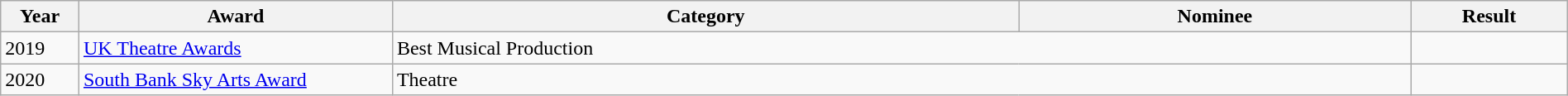<table class="wikitable" style="width:100%;">
<tr>
<th style="width:5%;">Year</th>
<th style="width:20%;">Award</th>
<th style="width:40%;">Category</th>
<th style="width:25%;">Nominee</th>
<th style="width:10%;">Result</th>
</tr>
<tr>
<td text-align:center>2019</td>
<td><a href='#'>UK Theatre Awards</a></td>
<td colspan="2">Best Musical Production</td>
<td></td>
</tr>
<tr>
<td text-align:center>2020</td>
<td><a href='#'>South Bank Sky Arts Award</a></td>
<td colspan="2">Theatre</td>
<td></td>
</tr>
</table>
